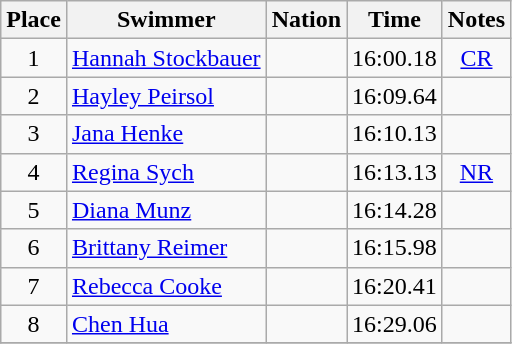<table class="wikitable sortable" style="text-align:center">
<tr>
<th>Place</th>
<th>Swimmer</th>
<th>Nation</th>
<th>Time</th>
<th>Notes</th>
</tr>
<tr>
<td>1</td>
<td align=left><a href='#'>Hannah Stockbauer</a></td>
<td align=left></td>
<td>16:00.18</td>
<td><a href='#'>CR</a></td>
</tr>
<tr>
<td>2</td>
<td align=left><a href='#'>Hayley Peirsol</a></td>
<td align=left></td>
<td>16:09.64</td>
<td></td>
</tr>
<tr>
<td>3</td>
<td align=left><a href='#'>Jana Henke</a></td>
<td align=left></td>
<td>16:10.13</td>
<td></td>
</tr>
<tr>
<td>4</td>
<td align=left><a href='#'>Regina Sych</a></td>
<td align=left></td>
<td>16:13.13</td>
<td><a href='#'>NR</a></td>
</tr>
<tr>
<td>5</td>
<td align=left><a href='#'>Diana Munz</a></td>
<td align=left></td>
<td>16:14.28</td>
<td></td>
</tr>
<tr>
<td>6</td>
<td align=left><a href='#'>Brittany Reimer</a></td>
<td align=left></td>
<td>16:15.98</td>
<td></td>
</tr>
<tr>
<td>7</td>
<td align=left><a href='#'>Rebecca Cooke</a></td>
<td align=left></td>
<td>16:20.41</td>
<td></td>
</tr>
<tr>
<td>8</td>
<td align=left><a href='#'>Chen Hua</a></td>
<td align=left></td>
<td>16:29.06</td>
<td></td>
</tr>
<tr>
</tr>
</table>
